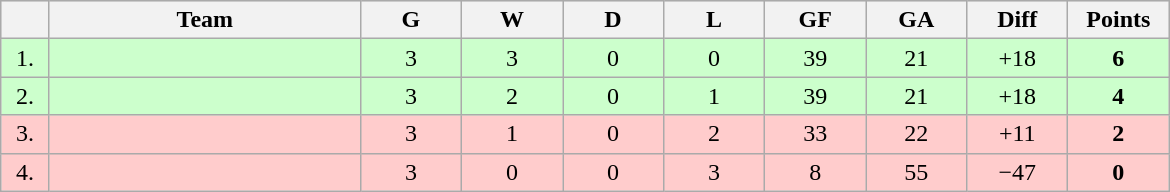<table class=wikitable style="text-align:center">
<tr bgcolor="#DCDCDC">
<th width="25"></th>
<th width="200">Team</th>
<th width="60">G</th>
<th width="60">W</th>
<th width="60">D</th>
<th width="60">L</th>
<th width="60">GF</th>
<th width="60">GA</th>
<th width="60">Diff</th>
<th width="60">Points</th>
</tr>
<tr bgcolor=ccffcc>
<td>1.</td>
<td align=left></td>
<td>3</td>
<td>3</td>
<td>0</td>
<td>0</td>
<td>39</td>
<td>21</td>
<td>+18</td>
<td><strong>6</strong></td>
</tr>
<tr bgcolor=ccffcc>
<td>2.</td>
<td align=left></td>
<td>3</td>
<td>2</td>
<td>0</td>
<td>1</td>
<td>39</td>
<td>21</td>
<td>+18</td>
<td><strong>4</strong></td>
</tr>
<tr bgcolor=ffcccc>
<td>3.</td>
<td align=left></td>
<td>3</td>
<td>1</td>
<td>0</td>
<td>2</td>
<td>33</td>
<td>22</td>
<td>+11</td>
<td><strong>2</strong></td>
</tr>
<tr bgcolor=ffcccc>
<td>4.</td>
<td align=left></td>
<td>3</td>
<td>0</td>
<td>0</td>
<td>3</td>
<td>8</td>
<td>55</td>
<td>−47</td>
<td><strong>0</strong></td>
</tr>
</table>
